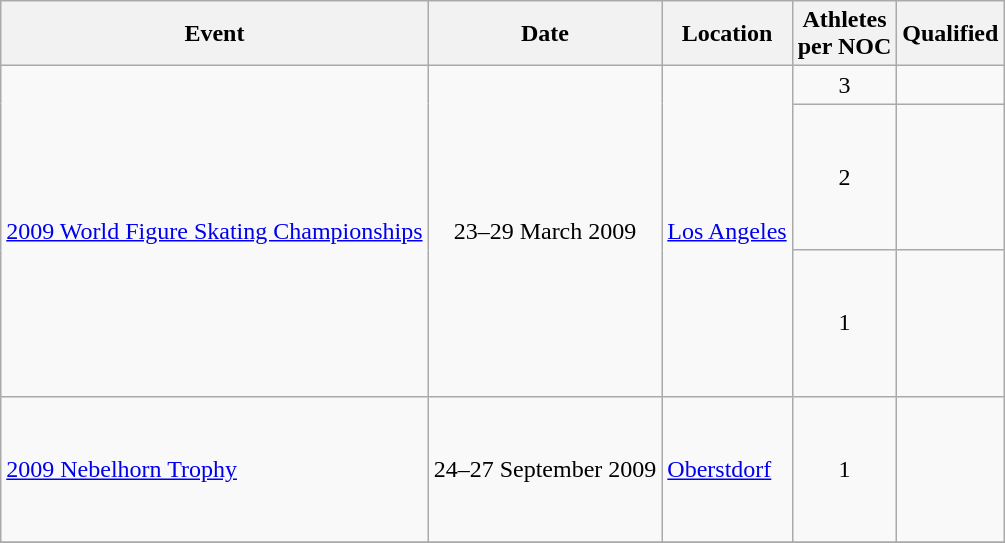<table class="wikitable">
<tr>
<th>Event</th>
<th>Date</th>
<th>Location</th>
<th>Athletes <br> per NOC</th>
<th>Qualified</th>
</tr>
<tr>
<td rowspan = 3><a href='#'>2009 World Figure Skating Championships</a></td>
<td rowspan = 3 align="center">23–29 March 2009</td>
<td rowspan = 3> <a href='#'>Los Angeles</a></td>
<td align="center">3</td>
<td> <br> </td>
</tr>
<tr>
<td align="center">2</td>
<td> <br>  <br>  <br>  <br>  <br> </td>
</tr>
<tr>
<td align="center">1</td>
<td> <br>  <br>  <br>  <br>  <br> </td>
</tr>
<tr>
<td><a href='#'>2009 Nebelhorn Trophy</a></td>
<td align="center">24–27 September 2009</td>
<td> <a href='#'>Oberstdorf</a></td>
<td align="center">1</td>
<td><br><br><br><br><br></td>
</tr>
<tr>
</tr>
</table>
